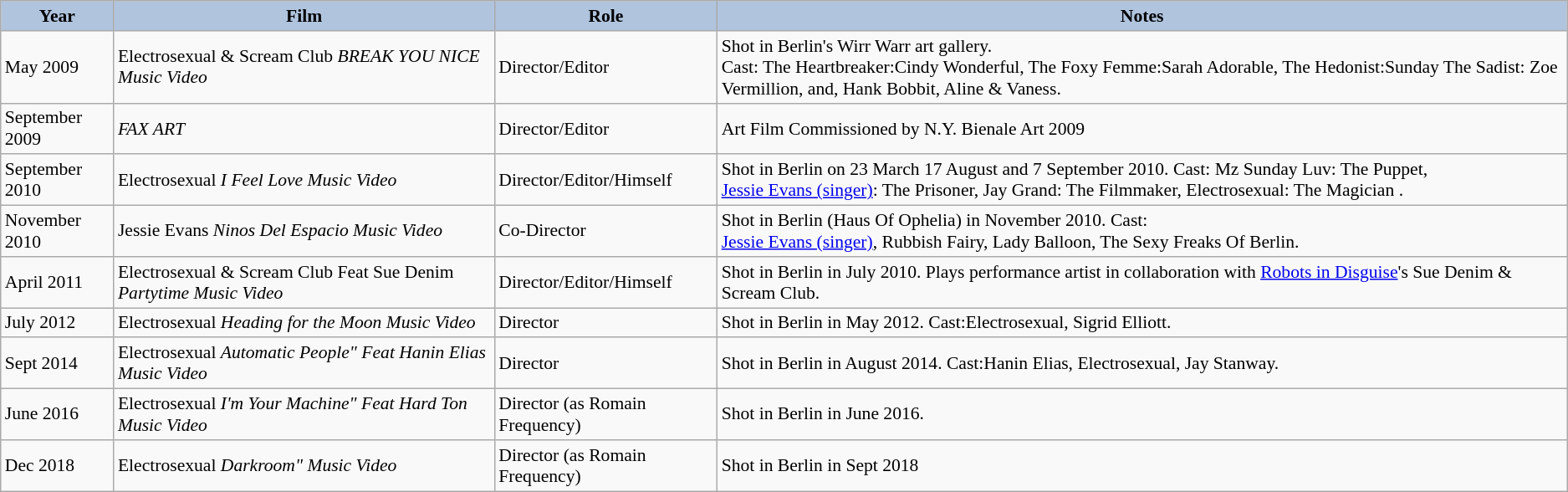<table class="wikitable" style="font-size:90%">
<tr style="text-align:center">
<th style="background-color: #b0c4de">Year</th>
<th style="background-color: #b0c4de">Film</th>
<th style="background-color: #b0c4de">Role</th>
<th style="background-color: #b0c4de">Notes</th>
</tr>
<tr>
<td>May 2009</td>
<td>Electrosexual & Scream Club <em>BREAK YOU NICE Music Video</em></td>
<td>Director/Editor</td>
<td>Shot in Berlin's Wirr Warr art gallery.<br>Cast:
The Heartbreaker:Cindy Wonderful,
The Foxy Femme:Sarah Adorable,
The Hedonist:Sunday
The Sadist: Zoe Vermillion,
and, Hank Bobbit, Aline & Vaness.</td>
</tr>
<tr>
<td>September 2009</td>
<td><em>FAX ART</em></td>
<td>Director/Editor</td>
<td>Art Film Commissioned by N.Y. Bienale Art 2009</td>
</tr>
<tr>
<td>September 2010</td>
<td>Electrosexual <em>I Feel Love Music Video</em></td>
<td>Director/Editor/Himself</td>
<td>Shot in Berlin on 23 March 17 August and 7 September 2010. Cast: Mz Sunday Luv: The Puppet,<br><a href='#'>Jessie Evans (singer)</a>: The Prisoner,
Jay Grand: The Filmmaker,
Electrosexual: The Magician .</td>
</tr>
<tr>
<td>November 2010</td>
<td>Jessie Evans <em>Ninos Del Espacio Music Video</em></td>
<td>Co-Director</td>
<td>Shot in Berlin (Haus Of Ophelia) in November 2010. Cast:<br><a href='#'>Jessie Evans (singer)</a>, Rubbish Fairy, Lady Balloon, The Sexy Freaks Of Berlin.</td>
</tr>
<tr>
<td>April 2011</td>
<td>Electrosexual & Scream Club Feat Sue Denim <em>Partytime Music Video</em></td>
<td>Director/Editor/Himself</td>
<td>Shot in Berlin in July 2010. Plays performance artist in collaboration with <a href='#'>Robots in Disguise</a>'s Sue Denim & Scream Club.</td>
</tr>
<tr>
<td>July 2012</td>
<td>Electrosexual <em>Heading for the Moon Music Video</em></td>
<td>Director</td>
<td>Shot in Berlin in May 2012. Cast:Electrosexual, Sigrid Elliott.</td>
</tr>
<tr>
<td>Sept 2014</td>
<td>Electrosexual <em>Automatic People" Feat Hanin Elias Music Video</em></td>
<td>Director</td>
<td>Shot in Berlin in August 2014. Cast:Hanin Elias, Electrosexual, Jay Stanway.</td>
</tr>
<tr>
<td>June 2016</td>
<td>Electrosexual <em>I'm Your Machine" Feat Hard Ton Music Video</em></td>
<td>Director (as Romain Frequency)</td>
<td>Shot in Berlin in June 2016.</td>
</tr>
<tr>
<td>Dec 2018</td>
<td>Electrosexual <em>Darkroom"  Music Video</em></td>
<td>Director (as Romain Frequency)</td>
<td>Shot in Berlin in Sept 2018</td>
</tr>
</table>
